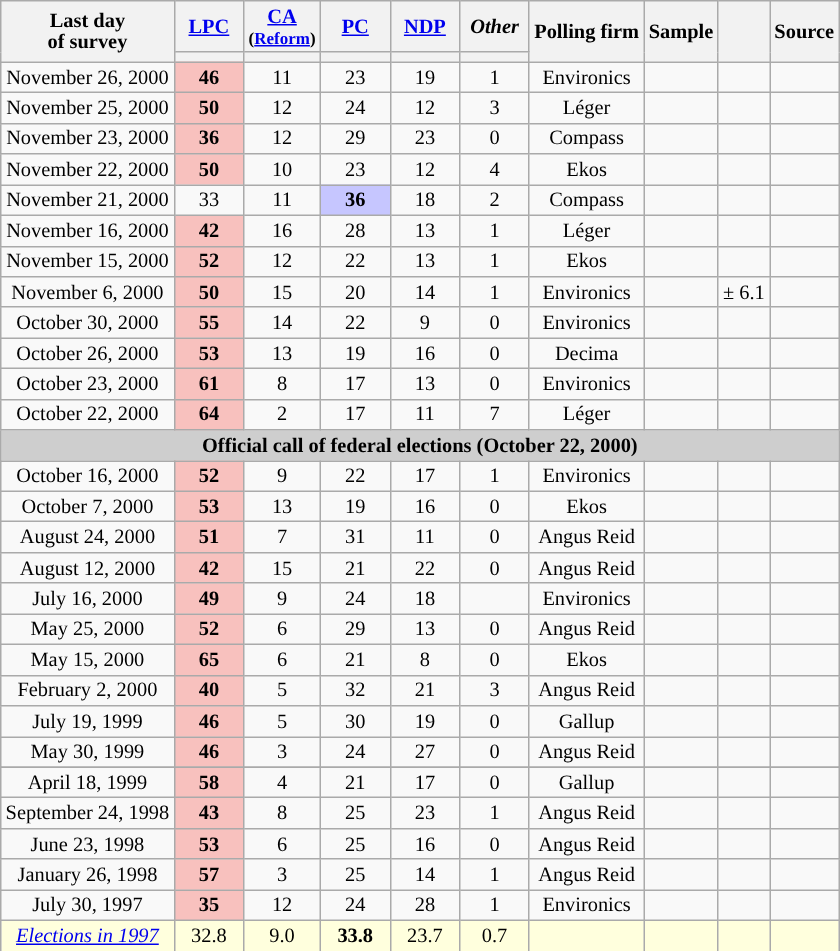<table class="wikitable mw-collapsible mw-collapsed" style="text-align:center;font-size:85%;line-height:14px;">
<tr>
<th rowspan="2">Last day <br>of survey</th>
<th class="unsortable" style="width:40px;"><a href='#'>LPC</a></th>
<th class="unsortable" style="width:40px;"><a href='#'>CA</a> <br> <small>(<a href='#'>Reform</a>)</small></th>
<th class="unsortable" style="width:40px;"><a href='#'>PC</a></th>
<th class="unsortable" style="width:40px;"><a href='#'>NDP</a></th>
<th class="unsortable" style="width:40px;"><em>Other</em></th>
<th rowspan="2">Polling firm</th>
<th rowspan="2">Sample</th>
<th rowspan="2"></th>
<th rowspan="2">Source</th>
</tr>
<tr style="line-height:5px;">
<th style="background:"></th>
<th style="background:"></th>
<th style="background:"></th>
<th style="background:"></th>
<th style="background:"></th>
</tr>
<tr>
<td>November 26, 2000</td>
<td style="background:#F8C1BE"><strong>46</strong></td>
<td>11</td>
<td>23</td>
<td>19</td>
<td>1</td>
<td>Environics</td>
<td></td>
<td></td>
<td></td>
</tr>
<tr>
<td>November 25, 2000</td>
<td style="background:#F8C1BE"><strong>50</strong></td>
<td>12</td>
<td>24</td>
<td>12</td>
<td>3</td>
<td>Léger</td>
<td></td>
<td></td>
<td></td>
</tr>
<tr>
<td>November 23, 2000</td>
<td style="background:#F8C1BE"><strong>36</strong></td>
<td>12</td>
<td>29</td>
<td>23</td>
<td>0</td>
<td>Compass</td>
<td></td>
<td></td>
<td></td>
</tr>
<tr>
<td>November 22, 2000</td>
<td style="background:#F8C1BE"><strong>50</strong></td>
<td>10</td>
<td>23</td>
<td>12</td>
<td>4</td>
<td>Ekos</td>
<td></td>
<td></td>
<td></td>
</tr>
<tr>
<td>November 21, 2000</td>
<td>33</td>
<td>11</td>
<td style="background:#C6C6FF"><strong>36</strong></td>
<td>18</td>
<td>2</td>
<td>Compass</td>
<td></td>
<td></td>
<td></td>
</tr>
<tr>
<td>November 16, 2000</td>
<td style="background:#F8C1BE"><strong>42</strong></td>
<td>16</td>
<td>28</td>
<td>13</td>
<td>1</td>
<td>Léger</td>
<td></td>
<td></td>
<td></td>
</tr>
<tr>
<td>November 15, 2000</td>
<td style="background:#F8C1BE"><strong>52</strong></td>
<td>12</td>
<td>22</td>
<td>13</td>
<td>1</td>
<td>Ekos</td>
<td></td>
<td></td>
<td></td>
</tr>
<tr>
<td>November 6, 2000</td>
<td style="background:#F8C1BE"><strong>50</strong></td>
<td>15</td>
<td>20</td>
<td>14</td>
<td>1</td>
<td>Environics</td>
<td></td>
<td>± 6.1</td>
<td></td>
</tr>
<tr>
<td>October 30, 2000</td>
<td style="background:#F8C1BE"><strong>55</strong></td>
<td>14</td>
<td>22</td>
<td>9</td>
<td>0</td>
<td>Environics</td>
<td></td>
<td></td>
<td></td>
</tr>
<tr>
<td>October 26, 2000</td>
<td style="background:#F8C1BE"><strong>53</strong></td>
<td>13</td>
<td>19</td>
<td>16</td>
<td>0</td>
<td>Decima</td>
<td></td>
<td></td>
<td></td>
</tr>
<tr>
<td>October 23, 2000</td>
<td style="background:#F8C1BE"><strong>61</strong></td>
<td>8</td>
<td>17</td>
<td>13</td>
<td>0</td>
<td>Environics</td>
<td></td>
<td></td>
<td></td>
</tr>
<tr>
<td>October 22, 2000</td>
<td style="background:#F8C1BE"><strong>64</strong></td>
<td>2</td>
<td>17</td>
<td>11</td>
<td>7</td>
<td>Léger</td>
<td></td>
<td></td>
<td></td>
</tr>
<tr>
<td colspan="11" align="center" style="background-color:#CECECE;"><strong>Official call of federal elections (October 22, 2000)</strong></td>
</tr>
<tr>
<td>October 16, 2000</td>
<td style="background:#F8C1BE"><strong>52</strong></td>
<td>9</td>
<td>22</td>
<td>17</td>
<td>1</td>
<td>Environics</td>
<td></td>
<td></td>
<td></td>
</tr>
<tr>
<td>October 7, 2000</td>
<td style="background:#F8C1BE"><strong>53</strong></td>
<td>13</td>
<td>19</td>
<td>16</td>
<td>0</td>
<td>Ekos</td>
<td></td>
<td></td>
<td></td>
</tr>
<tr>
<td>August 24, 2000</td>
<td style="background:#F8C1BE"><strong>51</strong></td>
<td>7</td>
<td>31</td>
<td>11</td>
<td>0</td>
<td>Angus Reid</td>
<td></td>
<td></td>
<td></td>
</tr>
<tr>
<td>August 12, 2000</td>
<td style="background:#F8C1BE"><strong>42</strong></td>
<td>15</td>
<td>21</td>
<td>22</td>
<td>0</td>
<td>Angus Reid</td>
<td></td>
<td></td>
<td> </td>
</tr>
<tr>
<td>July 16, 2000</td>
<td style="background:#F8C1BE"><strong>49</strong></td>
<td>9</td>
<td>24</td>
<td>18</td>
<td></td>
<td>Environics</td>
<td></td>
<td></td>
<td></td>
</tr>
<tr>
<td>May 25, 2000</td>
<td style="background:#F8C1BE"><strong>52</strong></td>
<td>6</td>
<td>29</td>
<td>13</td>
<td>0</td>
<td>Angus Reid</td>
<td></td>
<td></td>
<td></td>
</tr>
<tr>
<td>May 15, 2000</td>
<td style="background:#F8C1BE"><strong>65</strong></td>
<td>6</td>
<td>21</td>
<td>8</td>
<td>0</td>
<td>Ekos</td>
<td></td>
<td></td>
<td></td>
</tr>
<tr>
<td>February 2, 2000</td>
<td style="background:#F8C1BE"><strong>40</strong></td>
<td>5</td>
<td>32</td>
<td>21</td>
<td>3</td>
<td>Angus Reid</td>
<td></td>
<td></td>
<td></td>
</tr>
<tr>
<td>July 19, 1999</td>
<td style="background:#F8C1BE"><strong>46</strong></td>
<td>5</td>
<td>30</td>
<td>19</td>
<td>0</td>
<td>Gallup</td>
<td></td>
<td></td>
<td> </td>
</tr>
<tr>
<td>May 30, 1999</td>
<td style="background:#F8C1BE"><strong>46</strong></td>
<td>3</td>
<td>24</td>
<td>27</td>
<td>0</td>
<td>Angus Reid</td>
<td></td>
<td></td>
<td></td>
</tr>
<tr>
</tr>
<tr>
<td>April 18, 1999</td>
<td style="background:#F8C1BE"><strong>58</strong></td>
<td>4</td>
<td>21</td>
<td>17</td>
<td>0</td>
<td>Gallup</td>
<td></td>
<td></td>
<td></td>
</tr>
<tr>
<td>September 24, 1998</td>
<td style="background:#F8C1BE"><strong>43</strong></td>
<td>8</td>
<td>25</td>
<td>23</td>
<td>1</td>
<td>Angus Reid</td>
<td></td>
<td></td>
<td></td>
</tr>
<tr>
<td>June 23, 1998</td>
<td style="background:#F8C1BE"><strong>53</strong></td>
<td>6</td>
<td>25</td>
<td>16</td>
<td>0</td>
<td>Angus Reid</td>
<td></td>
<td></td>
<td></td>
</tr>
<tr>
<td>January 26, 1998</td>
<td style="background:#F8C1BE"><strong>57</strong></td>
<td>3</td>
<td>25</td>
<td>14</td>
<td>1</td>
<td>Angus Reid</td>
<td></td>
<td></td>
<td></td>
</tr>
<tr>
<td>July 30, 1997</td>
<td style="background:#F8C1BE"><strong>35</strong></td>
<td>12</td>
<td>24</td>
<td>28</td>
<td>1</td>
<td>Environics</td>
<td></td>
<td></td>
<td></td>
</tr>
<tr>
<td style="background:#ffd;"><em><a href='#'>Elections in 1997</a></em></td>
<td style="background:#ffd;">32.8</td>
<td style="background:#ffd;">9.0</td>
<td style="background:#ffd;"><strong>33.8</strong></td>
<td style="background:#ffd;">23.7</td>
<td style="background:#ffd;">0.7</td>
<td style="background:#ffd;"></td>
<td style="background:#ffd;"></td>
<td style="background:#ffd;"></td>
<td style="background:#ffd;"></td>
</tr>
</table>
